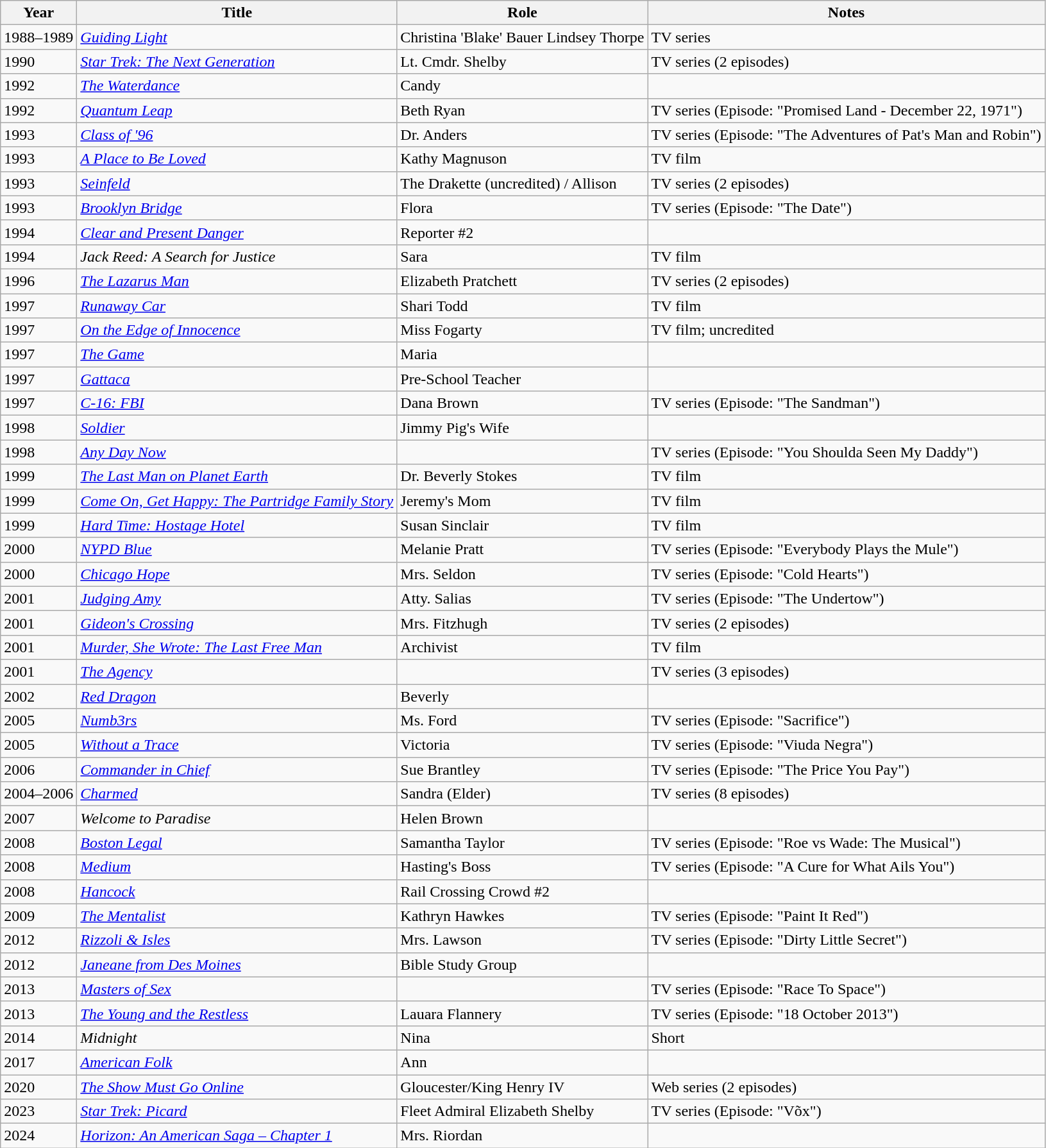<table class="wikitable sortable">
<tr>
<th>Year</th>
<th>Title</th>
<th>Role</th>
<th class=unsortable>Notes</th>
</tr>
<tr>
<td>1988–1989</td>
<td><em><a href='#'>Guiding Light</a></em></td>
<td>Christina 'Blake' Bauer Lindsey Thorpe</td>
<td>TV series</td>
</tr>
<tr>
<td>1990</td>
<td><em><a href='#'>Star Trek: The Next Generation</a></em></td>
<td>Lt. Cmdr. Shelby</td>
<td>TV series (2 episodes)</td>
</tr>
<tr>
<td>1992</td>
<td><em><a href='#'>The Waterdance</a></em></td>
<td>Candy</td>
<td></td>
</tr>
<tr>
<td>1992</td>
<td><em><a href='#'>Quantum Leap</a></em></td>
<td>Beth Ryan</td>
<td>TV series (Episode: "Promised Land - December 22, 1971")</td>
</tr>
<tr>
<td>1993</td>
<td><em><a href='#'>Class of '96</a></em></td>
<td>Dr. Anders</td>
<td>TV series (Episode: "The Adventures of Pat's Man and Robin")</td>
</tr>
<tr>
<td>1993</td>
<td><em><a href='#'>A Place to Be Loved</a></em></td>
<td>Kathy Magnuson</td>
<td>TV film</td>
</tr>
<tr>
<td>1993</td>
<td><em><a href='#'>Seinfeld</a></em></td>
<td>The Drakette (uncredited) / Allison</td>
<td>TV series (2 episodes)</td>
</tr>
<tr>
<td>1993</td>
<td><em><a href='#'>Brooklyn Bridge</a></em></td>
<td>Flora</td>
<td>TV series (Episode: "The Date")</td>
</tr>
<tr>
<td>1994</td>
<td><em><a href='#'>Clear and Present Danger</a></em></td>
<td>Reporter #2</td>
<td></td>
</tr>
<tr>
<td>1994</td>
<td><em>Jack Reed: A Search for Justice</em></td>
<td>Sara</td>
<td>TV film</td>
</tr>
<tr>
<td>1996</td>
<td><em><a href='#'>The Lazarus Man</a></em></td>
<td>Elizabeth Pratchett</td>
<td>TV series (2 episodes)</td>
</tr>
<tr>
<td>1997</td>
<td><em><a href='#'>Runaway Car</a></em></td>
<td>Shari Todd</td>
<td>TV film</td>
</tr>
<tr>
<td>1997</td>
<td><em><a href='#'>On the Edge of Innocence</a></em></td>
<td>Miss Fogarty</td>
<td>TV film; uncredited</td>
</tr>
<tr>
<td>1997</td>
<td><em><a href='#'>The Game</a></em></td>
<td>Maria</td>
<td></td>
</tr>
<tr>
<td>1997</td>
<td><em><a href='#'>Gattaca</a></em></td>
<td>Pre-School Teacher</td>
<td></td>
</tr>
<tr>
<td>1997</td>
<td><em><a href='#'>C-16: FBI</a></em></td>
<td>Dana Brown</td>
<td>TV series (Episode: "The Sandman")</td>
</tr>
<tr>
<td>1998</td>
<td><em><a href='#'>Soldier</a></em></td>
<td>Jimmy Pig's Wife</td>
<td></td>
</tr>
<tr>
<td>1998</td>
<td><em><a href='#'>Any Day Now</a></em></td>
<td></td>
<td>TV series (Episode: "You Shoulda Seen My Daddy")</td>
</tr>
<tr>
<td>1999</td>
<td><em><a href='#'>The Last Man on Planet Earth</a></em></td>
<td>Dr. Beverly Stokes</td>
<td>TV film</td>
</tr>
<tr>
<td>1999</td>
<td><em><a href='#'>Come On, Get Happy: The Partridge Family Story</a></em></td>
<td>Jeremy's Mom</td>
<td>TV film</td>
</tr>
<tr>
<td>1999</td>
<td><em><a href='#'>Hard Time: Hostage Hotel</a></em></td>
<td>Susan Sinclair</td>
<td>TV film</td>
</tr>
<tr>
<td>2000</td>
<td><em><a href='#'>NYPD Blue</a></em></td>
<td>Melanie Pratt</td>
<td>TV series (Episode: "Everybody Plays the Mule")</td>
</tr>
<tr>
<td>2000</td>
<td><em><a href='#'>Chicago Hope</a></em></td>
<td>Mrs. Seldon</td>
<td>TV series (Episode: "Cold Hearts")</td>
</tr>
<tr>
<td>2001</td>
<td><em><a href='#'>Judging Amy</a></em></td>
<td>Atty. Salias</td>
<td>TV series (Episode: "The Undertow")</td>
</tr>
<tr>
<td>2001</td>
<td><em><a href='#'>Gideon's Crossing</a></em></td>
<td>Mrs. Fitzhugh</td>
<td>TV series (2 episodes)</td>
</tr>
<tr>
<td>2001</td>
<td><em><a href='#'>Murder, She Wrote: The Last Free Man</a></em></td>
<td>Archivist</td>
<td>TV film</td>
</tr>
<tr>
<td>2001</td>
<td><em><a href='#'>The Agency</a></em></td>
<td></td>
<td>TV series (3 episodes)</td>
</tr>
<tr>
<td>2002</td>
<td><em><a href='#'>Red Dragon</a></em></td>
<td>Beverly</td>
<td></td>
</tr>
<tr>
<td>2005</td>
<td><em><a href='#'>Numb3rs</a></em></td>
<td>Ms. Ford</td>
<td>TV series (Episode: "Sacrifice")</td>
</tr>
<tr>
<td>2005</td>
<td><em><a href='#'>Without a Trace</a></em></td>
<td>Victoria</td>
<td>TV series (Episode: "Viuda Negra")</td>
</tr>
<tr>
<td>2006</td>
<td><em><a href='#'>Commander in Chief</a></em></td>
<td>Sue Brantley</td>
<td>TV series (Episode: "The Price You Pay")</td>
</tr>
<tr>
<td>2004–2006</td>
<td><em><a href='#'>Charmed</a></em></td>
<td>Sandra (Elder)</td>
<td>TV series (8 episodes)</td>
</tr>
<tr>
<td>2007</td>
<td><em>Welcome to Paradise</em></td>
<td>Helen Brown</td>
<td></td>
</tr>
<tr>
<td>2008</td>
<td><em><a href='#'>Boston Legal</a></em></td>
<td>Samantha Taylor</td>
<td>TV series (Episode: "Roe vs Wade: The Musical")</td>
</tr>
<tr>
<td>2008</td>
<td><em><a href='#'>Medium</a></em></td>
<td>Hasting's Boss</td>
<td>TV series (Episode: "A Cure for What Ails You")</td>
</tr>
<tr>
<td>2008</td>
<td><em><a href='#'>Hancock</a></em></td>
<td>Rail Crossing Crowd #2</td>
<td></td>
</tr>
<tr>
<td>2009</td>
<td><em><a href='#'>The Mentalist</a></em></td>
<td>Kathryn Hawkes</td>
<td>TV series (Episode: "Paint It Red")</td>
</tr>
<tr>
<td>2012</td>
<td><em><a href='#'>Rizzoli & Isles</a></em></td>
<td>Mrs. Lawson</td>
<td>TV series (Episode: "Dirty Little Secret")</td>
</tr>
<tr>
<td>2012</td>
<td><em><a href='#'>Janeane from Des Moines</a></em></td>
<td>Bible Study Group</td>
<td></td>
</tr>
<tr>
<td>2013</td>
<td><em><a href='#'>Masters of Sex</a></em></td>
<td></td>
<td>TV series (Episode: "Race To Space")</td>
</tr>
<tr>
<td>2013</td>
<td><em><a href='#'>The Young and the Restless</a></em></td>
<td>Lauara Flannery</td>
<td>TV series (Episode: "18 October 2013")</td>
</tr>
<tr>
<td>2014</td>
<td><em>Midnight</em></td>
<td>Nina</td>
<td>Short</td>
</tr>
<tr>
<td>2017</td>
<td><em><a href='#'>American Folk</a></em></td>
<td>Ann</td>
<td></td>
</tr>
<tr>
<td>2020</td>
<td><em><a href='#'>The Show Must Go Online</a></em></td>
<td>Gloucester/King Henry IV</td>
<td>Web series (2 episodes)</td>
</tr>
<tr>
<td>2023</td>
<td><em><a href='#'>Star Trek: Picard</a></em></td>
<td>Fleet Admiral Elizabeth Shelby</td>
<td>TV series (Episode: "Võx")</td>
</tr>
<tr>
<td>2024</td>
<td><em><a href='#'>Horizon: An American Saga – Chapter 1</a></em></td>
<td>Mrs. Riordan</td>
<td></td>
</tr>
</table>
